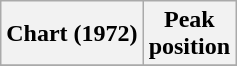<table class="wikitable sortable plainrowheaders">
<tr>
<th>Chart (1972)</th>
<th>Peak<br>position</th>
</tr>
<tr>
</tr>
</table>
